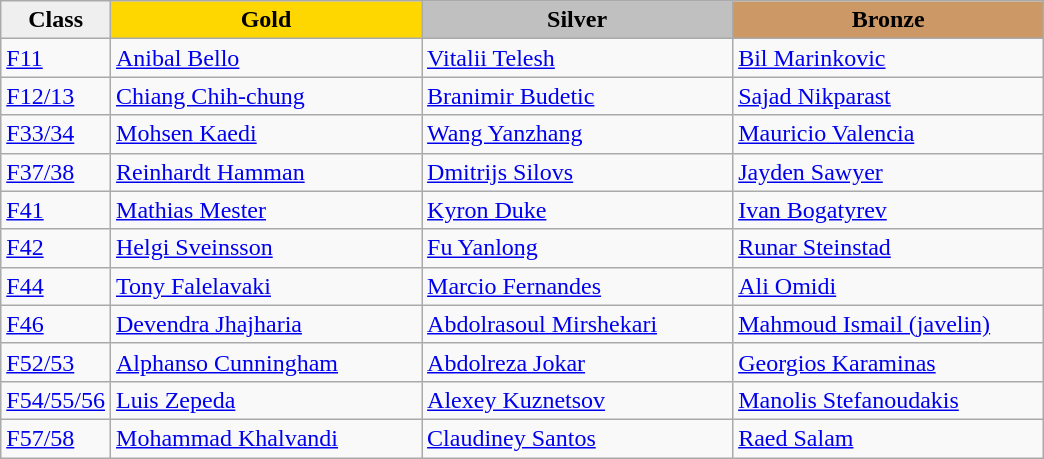<table class="wikitable" style="text-align:left">
<tr align="center">
<td bgcolor=efefef><strong>Class</strong></td>
<td width=200 bgcolor=gold><strong>Gold</strong></td>
<td width=200 bgcolor=silver><strong>Silver</strong></td>
<td width=200 bgcolor=CC9966><strong>Bronze</strong></td>
</tr>
<tr>
<td><a href='#'>F11</a></td>
<td><a href='#'>Anibal Bello</a><br></td>
<td><a href='#'>Vitalii Telesh</a><br></td>
<td><a href='#'>Bil Marinkovic</a><br></td>
</tr>
<tr>
<td><a href='#'>F12/13</a></td>
<td><a href='#'>Chiang Chih-chung</a><br></td>
<td><a href='#'>Branimir Budetic</a><br></td>
<td><a href='#'>Sajad Nikparast</a><br></td>
</tr>
<tr>
<td><a href='#'>F33/34</a></td>
<td><a href='#'>Mohsen Kaedi</a><br></td>
<td><a href='#'>Wang Yanzhang</a><br></td>
<td><a href='#'>Mauricio Valencia</a><br></td>
</tr>
<tr>
<td><a href='#'>F37/38</a></td>
<td><a href='#'>Reinhardt Hamman</a><br></td>
<td><a href='#'>Dmitrijs Silovs</a><br></td>
<td><a href='#'>Jayden Sawyer</a><br></td>
</tr>
<tr>
<td><a href='#'>F41</a></td>
<td><a href='#'>Mathias Mester</a><br></td>
<td><a href='#'>Kyron Duke</a><br></td>
<td><a href='#'>Ivan Bogatyrev</a><br></td>
</tr>
<tr>
<td><a href='#'>F42</a></td>
<td><a href='#'>Helgi Sveinsson</a><br></td>
<td><a href='#'>Fu Yanlong</a><br></td>
<td><a href='#'>Runar Steinstad</a><br></td>
</tr>
<tr>
<td><a href='#'>F44</a></td>
<td><a href='#'>Tony Falelavaki</a><br></td>
<td><a href='#'>Marcio Fernandes</a><br></td>
<td><a href='#'>Ali Omidi</a><br></td>
</tr>
<tr>
<td><a href='#'>F46</a></td>
<td><a href='#'>Devendra Jhajharia</a><br></td>
<td><a href='#'>Abdolrasoul Mirshekari</a><br></td>
<td><a href='#'>Mahmoud Ismail (javelin)</a><br></td>
</tr>
<tr>
<td><a href='#'>F52/53</a></td>
<td><a href='#'>Alphanso Cunningham</a><br></td>
<td><a href='#'>Abdolreza Jokar</a><br></td>
<td><a href='#'>Georgios Karaminas</a><br></td>
</tr>
<tr>
<td><a href='#'>F54/55/56</a></td>
<td><a href='#'>Luis Zepeda</a><br></td>
<td><a href='#'>Alexey Kuznetsov</a><br></td>
<td><a href='#'>Manolis Stefanoudakis</a><br></td>
</tr>
<tr>
<td><a href='#'>F57/58</a></td>
<td><a href='#'>Mohammad Khalvandi</a><br></td>
<td><a href='#'>Claudiney Santos</a><br></td>
<td><a href='#'>Raed Salam</a><br></td>
</tr>
</table>
